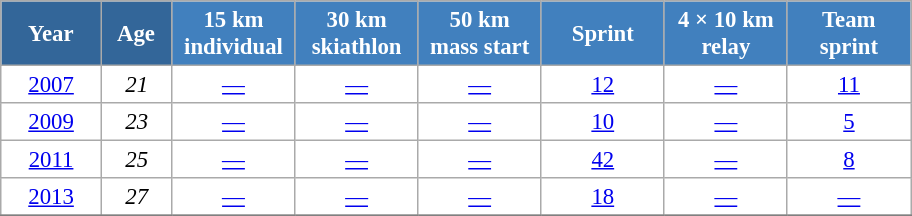<table class="wikitable" style="font-size:95%; text-align:center; border:grey solid 1px; border-collapse:collapse; background:#ffffff;">
<tr>
<th style="background-color:#369; color:white; width:60px;"> Year </th>
<th style="background-color:#369; color:white; width:40px;"> Age </th>
<th style="background-color:#4180be; color:white; width:75px;"> 15 km <br> individual </th>
<th style="background-color:#4180be; color:white; width:75px;"> 30 km <br> skiathlon </th>
<th style="background-color:#4180be; color:white; width:75px;"> 50 km <br> mass start </th>
<th style="background-color:#4180be; color:white; width:75px;"> Sprint </th>
<th style="background-color:#4180be; color:white; width:75px;"> 4 × 10 km <br> relay </th>
<th style="background-color:#4180be; color:white; width:75px;"> Team <br> sprint </th>
</tr>
<tr>
<td><a href='#'>2007</a></td>
<td><em>21</em></td>
<td><a href='#'>—</a></td>
<td><a href='#'>—</a></td>
<td><a href='#'>—</a></td>
<td><a href='#'>12</a></td>
<td><a href='#'>—</a></td>
<td><a href='#'>11</a></td>
</tr>
<tr>
<td><a href='#'>2009</a></td>
<td><em>23</em></td>
<td><a href='#'>—</a></td>
<td><a href='#'>—</a></td>
<td><a href='#'>—</a></td>
<td><a href='#'>10</a></td>
<td><a href='#'>—</a></td>
<td><a href='#'>5</a></td>
</tr>
<tr>
<td><a href='#'>2011</a></td>
<td><em>25</em></td>
<td><a href='#'>—</a></td>
<td><a href='#'>—</a></td>
<td><a href='#'>—</a></td>
<td><a href='#'>42</a></td>
<td><a href='#'>—</a></td>
<td><a href='#'>8</a></td>
</tr>
<tr>
<td><a href='#'>2013</a></td>
<td><em>27</em></td>
<td><a href='#'>—</a></td>
<td><a href='#'>—</a></td>
<td><a href='#'>—</a></td>
<td><a href='#'>18</a></td>
<td><a href='#'>—</a></td>
<td><a href='#'>—</a></td>
</tr>
<tr>
</tr>
</table>
